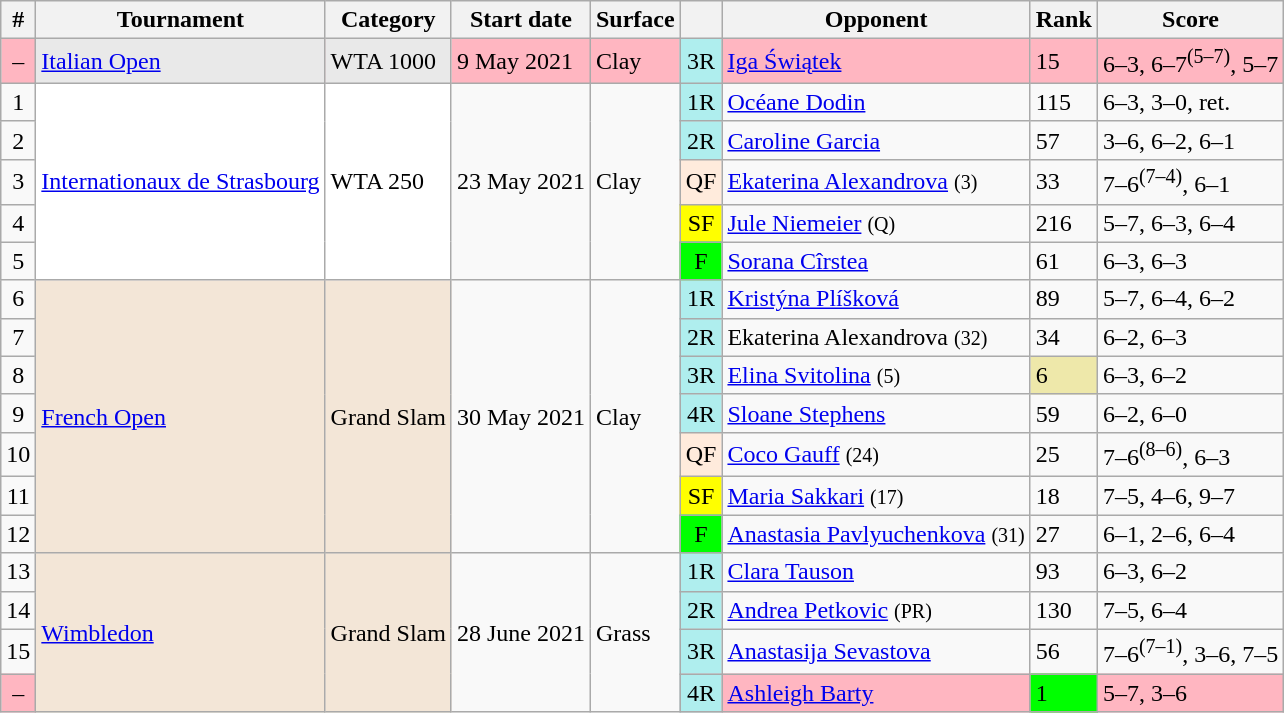<table class="wikitable sortable">
<tr>
<th scope="col">#</th>
<th scope="col">Tournament</th>
<th scope="col">Category</th>
<th scope="col">Start date</th>
<th scope="col">Surface</th>
<th scope="col"></th>
<th scope="col">Opponent</th>
<th scope="col">Rank</th>
<th scope="col" class="unsortable">Score</th>
</tr>
<tr bgcolor=lightpink>
<td align=center>–</td>
<td bgcolor=E9e9e9><a href='#'>Italian Open</a></td>
<td bgcolor=E9e9e9>WTA 1000</td>
<td>9 May 2021</td>
<td>Clay</td>
<td align=center bgcolor=afeeee>3R</td>
<td> <a href='#'>Iga Świątek</a></td>
<td align=left>15</td>
<td>6–3, 6–7<sup>(5–7)</sup>, 5–7</td>
</tr>
<tr>
<td align=center>1</td>
<td bgcolor=#fff rowspan=5><a href='#'>Internationaux de Strasbourg</a></td>
<td bgcolor=#fff rowspan=5>WTA 250</td>
<td rowspan=5>23 May 2021</td>
<td rowspan=5>Clay</td>
<td align=center bgcolor=afeeee>1R</td>
<td> <a href='#'>Océane Dodin</a></td>
<td align=left>115</td>
<td>6–3, 3–0, ret.</td>
</tr>
<tr>
<td align=center>2</td>
<td align=center bgcolor=afeeee>2R</td>
<td> <a href='#'>Caroline Garcia</a></td>
<td align=left>57</td>
<td>3–6, 6–2, 6–1</td>
</tr>
<tr>
<td align=center>3</td>
<td align=center bgcolor=ffebdc>QF</td>
<td> <a href='#'>Ekaterina Alexandrova</a> <small>(3)</small></td>
<td align=left>33</td>
<td>7–6<sup>(7–4)</sup>, 6–1</td>
</tr>
<tr>
<td align=center>4</td>
<td align=center bgcolor=yellow>SF</td>
<td> <a href='#'>Jule Niemeier</a> <small>(Q)</small></td>
<td align=left>216</td>
<td>5–7, 6–3, 6–4</td>
</tr>
<tr>
<td align=center>5</td>
<td align=center bgcolor=lime>F</td>
<td> <a href='#'>Sorana Cîrstea</a></td>
<td align=left>61</td>
<td>6–3, 6–3</td>
</tr>
<tr>
<td align=center>6</td>
<td bgcolor=f3e6d7 rowspan=7><a href='#'>French Open</a></td>
<td bgcolor=f3e6d7 rowspan=7>Grand Slam</td>
<td rowspan=7>30 May 2021</td>
<td rowspan=7>Clay</td>
<td align=center bgcolor=afeeee>1R</td>
<td> <a href='#'>Kristýna Plíšková</a></td>
<td align=left>89</td>
<td>5–7, 6–4, 6–2</td>
</tr>
<tr>
<td align=center>7</td>
<td align=center bgcolor=afeeee>2R</td>
<td> Ekaterina Alexandrova <small>(32)</small></td>
<td align=left>34</td>
<td>6–2, 6–3</td>
</tr>
<tr>
<td align=center>8</td>
<td align=center bgcolor=afeeee>3R</td>
<td> <a href='#'>Elina Svitolina</a> <small>(5)</small></td>
<td bgcolor=eee8aa>6</td>
<td>6–3, 6–2</td>
</tr>
<tr>
<td align=center>9</td>
<td align=center bgcolor=afeeee>4R</td>
<td> <a href='#'>Sloane Stephens</a></td>
<td align=left>59</td>
<td>6–2, 6–0</td>
</tr>
<tr>
<td align=center>10</td>
<td align=center bgcolor=ffebdc>QF</td>
<td> <a href='#'>Coco Gauff</a> <small>(24)</small></td>
<td align=left>25</td>
<td>7–6<sup>(8–6)</sup>, 6–3</td>
</tr>
<tr>
<td align=center>11</td>
<td align=center bgcolor=yellow>SF</td>
<td> <a href='#'>Maria Sakkari</a> <small>(17)</small></td>
<td align=left>18</td>
<td>7–5, 4–6, 9–7</td>
</tr>
<tr>
<td align=center>12</td>
<td align=center bgcolor=lime>F</td>
<td> <a href='#'>Anastasia Pavlyuchenkova</a> <small>(31)</small></td>
<td align=left>27</td>
<td>6–1, 2–6, 6–4</td>
</tr>
<tr>
<td align=center>13</td>
<td bgcolor=f3e6d7 rowspan=4><a href='#'>Wimbledon</a></td>
<td bgcolor=f3e6d7 rowspan=4>Grand Slam</td>
<td rowspan=4>28 June 2021</td>
<td rowspan=4>Grass</td>
<td align=center bgcolor=afeeee>1R</td>
<td> <a href='#'>Clara Tauson</a></td>
<td align=left>93</td>
<td>6–3, 6–2</td>
</tr>
<tr>
<td align=center>14</td>
<td align=center bgcolor=afeeee>2R</td>
<td> <a href='#'>Andrea Petkovic</a> <small>(PR)</small></td>
<td align=left>130</td>
<td>7–5, 6–4</td>
</tr>
<tr>
<td align=center>15</td>
<td align=center bgcolor=afeeee>3R</td>
<td> <a href='#'>Anastasija Sevastova</a></td>
<td align=left>56</td>
<td>7–6<sup>(7–1)</sup>, 3–6, 7–5</td>
</tr>
<tr bgcolor=lightpink>
<td align=center>–</td>
<td align=center bgcolor=afeeee>4R</td>
<td> <a href='#'>Ashleigh Barty</a></td>
<td bgcolor=lime>1</td>
<td>5–7, 3–6</td>
</tr>
</table>
